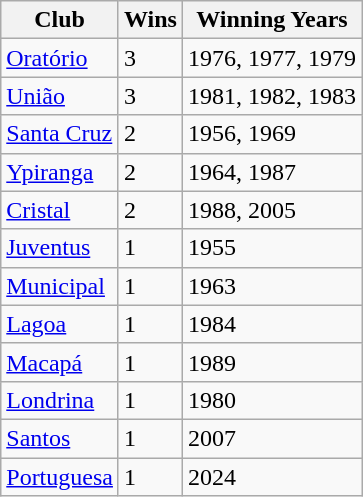<table class="wikitable sortable"">
<tr>
<th>Club</th>
<th>Wins</th>
<th>Winning Years</th>
</tr>
<tr !bgcolor=#ff0|align="center">
<td><a href='#'>Oratório</a></td>
<td>3</td>
<td>1976, 1977, 1979</td>
</tr>
<tr !bgcolor=#ff0|align="center">
<td><a href='#'>União</a></td>
<td>3</td>
<td>1981, 1982, 1983</td>
</tr>
<tr !bgcolor=#ff0|align="center">
<td><a href='#'>Santa Cruz</a></td>
<td>2</td>
<td>1956, 1969</td>
</tr>
<tr !bgcolor=#ff0|align="center">
<td><a href='#'>Ypiranga</a></td>
<td>2</td>
<td>1964, 1987</td>
</tr>
<tr !bgcolor=#ff0|align="center">
<td><a href='#'>Cristal</a></td>
<td>2</td>
<td>1988, 2005</td>
</tr>
<tr !bgcolor=#ff0|align="center">
<td><a href='#'>Juventus</a></td>
<td>1</td>
<td>1955</td>
</tr>
<tr !bgcolor=#ff0|align="center">
<td><a href='#'>Municipal</a></td>
<td>1</td>
<td>1963</td>
</tr>
<tr !bgcolor=#ff0|align="center">
<td><a href='#'>Lagoa</a></td>
<td>1</td>
<td>1984</td>
</tr>
<tr !bgcolor=#ff0|align="center">
<td><a href='#'>Macapá</a></td>
<td>1</td>
<td>1989</td>
</tr>
<tr !bgcolor=#ff0|align="center">
<td><a href='#'>Londrina</a></td>
<td>1</td>
<td>1980</td>
</tr>
<tr !bgcolor=#ff0|align="center">
<td><a href='#'>Santos</a></td>
<td>1</td>
<td>2007</td>
</tr>
<tr !bgcolor=#ff0|align="center">
<td><a href='#'>Portuguesa</a></td>
<td>1</td>
<td>2024</td>
</tr>
</table>
